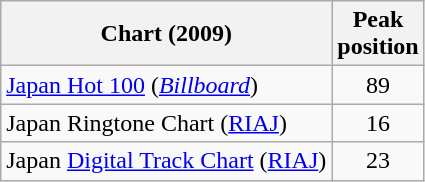<table class="wikitable">
<tr>
<th>Chart (2009)</th>
<th>Peak<br>position</th>
</tr>
<tr>
<td><a href='#'>Japan Hot 100</a> (<em><a href='#'>Billboard</a></em>)</td>
<td align="center">89</td>
</tr>
<tr>
<td>Japan Ringtone Chart (<a href='#'>RIAJ</a>)</td>
<td align="center">16</td>
</tr>
<tr>
<td>Japan <a href='#'>Digital Track Chart</a> (<a href='#'>RIAJ</a>)</td>
<td align="center">23</td>
</tr>
</table>
